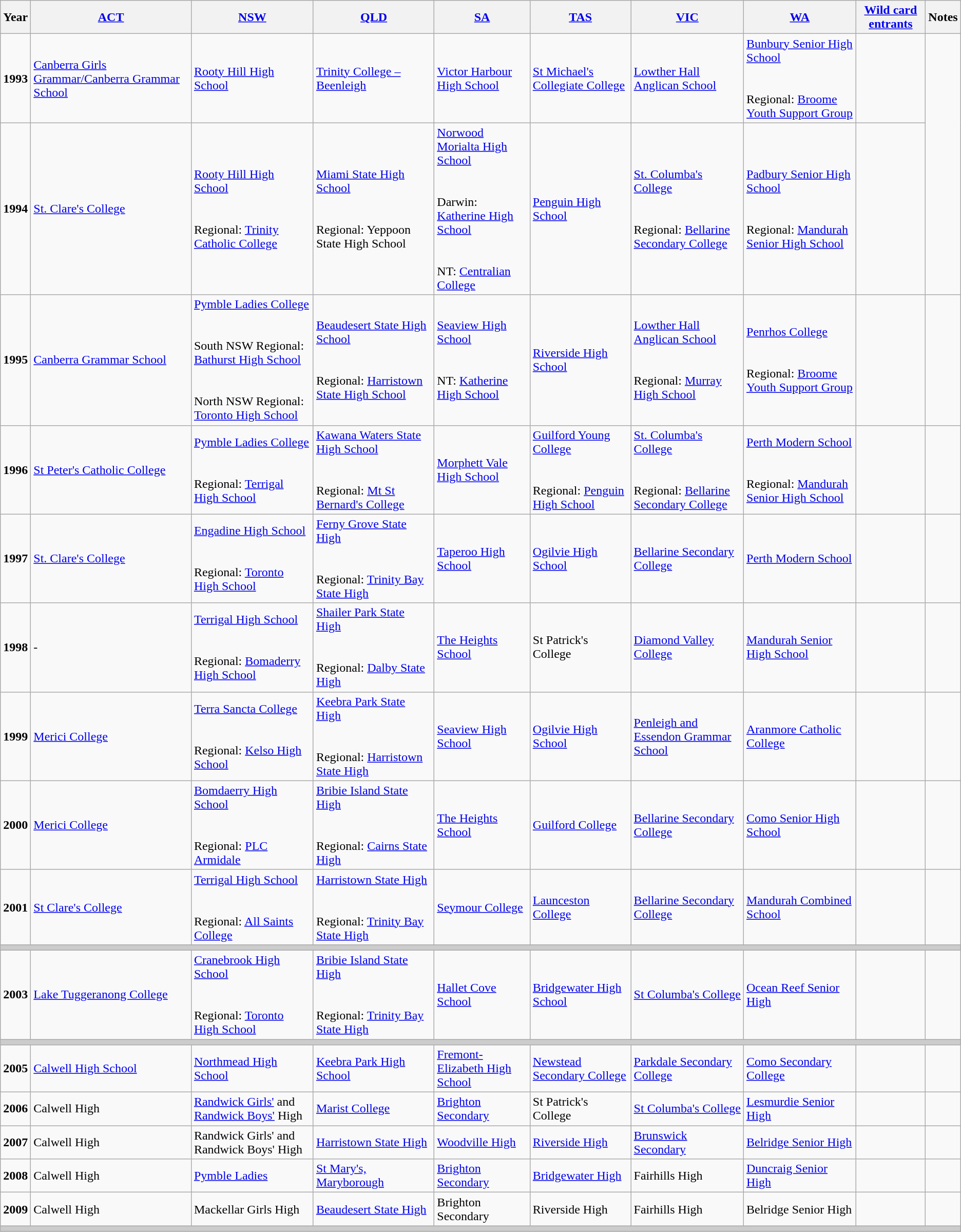<table class="wikitable sortable">
<tr>
<th>Year</th>
<th><a href='#'>ACT</a><br></th>
<th><a href='#'>NSW</a><br></th>
<th><a href='#'>QLD</a><br></th>
<th><a href='#'>SA</a><br></th>
<th><a href='#'>TAS</a><br></th>
<th><a href='#'>VIC</a><br></th>
<th><a href='#'>WA</a><br></th>
<th><a href='#'>Wild card entrants</a><br></th>
<th>Notes</th>
</tr>
<tr>
<td><strong>1993</strong></td>
<td><a href='#'>Canberra Girls Grammar/Canberra Grammar School</a><br></td>
<td><a href='#'>Rooty Hill High School</a><br></td>
<td><a href='#'>Trinity College – Beenleigh</a><br></td>
<td><a href='#'>Victor Harbour High School</a><br></td>
<td><a href='#'>St Michael's Collegiate College</a><br></td>
<td><a href='#'>Lowther Hall Anglican School</a><br></td>
<td><a href='#'>Bunbury Senior High School</a><br><br><br>Regional: <a href='#'>Broome Youth Support Group</a><br></td>
<td></td>
</tr>
<tr>
<td><strong>1994</strong></td>
<td><a href='#'>St. Clare's College</a><br></td>
<td><a href='#'>Rooty Hill High School</a><br><br><br>Regional: <a href='#'>Trinity Catholic College</a><br></td>
<td><a href='#'>Miami State High School</a><br><br><br>Regional: Yeppoon State High School<br></td>
<td><a href='#'>Norwood Morialta High School</a><br><br><br>Darwin: <a href='#'>Katherine High School</a><br><br><br>NT: <a href='#'>Centralian College</a><br></td>
<td><a href='#'>Penguin High School</a><br></td>
<td><a href='#'>St. Columba's College</a><br><br><br>Regional: <a href='#'>Bellarine Secondary College</a><br></td>
<td><a href='#'>Padbury Senior High School</a><br><br><br>Regional: <a href='#'>Mandurah Senior High School</a><br></td>
<td></td>
</tr>
<tr>
<td><strong>1995</strong></td>
<td><a href='#'>Canberra Grammar School</a><br></td>
<td><a href='#'>Pymble Ladies College</a><br><br><br>South NSW Regional: <a href='#'>Bathurst High School</a><br><br><br>North NSW Regional: <a href='#'>Toronto High School</a><br></td>
<td><a href='#'>Beaudesert State High School</a><br><br><br>Regional: <a href='#'>Harristown State High School</a><br></td>
<td><a href='#'>Seaview High School</a><br><br><br>NT: <a href='#'>Katherine High School</a><br></td>
<td><a href='#'>Riverside High School</a><br></td>
<td><a href='#'>Lowther Hall Anglican School</a><br><br><br>Regional: <a href='#'>Murray High School</a><br></td>
<td><a href='#'>Penrhos College</a><br><br><br>Regional: <a href='#'>Broome Youth Support Group</a><br></td>
<td></td>
<td></td>
</tr>
<tr>
<td><strong>1996</strong></td>
<td><a href='#'>St Peter's Catholic College</a><br></td>
<td><a href='#'>Pymble Ladies College</a><br><br><br>Regional: <a href='#'>Terrigal High School</a><br></td>
<td><a href='#'>Kawana Waters State High School</a><br><br><br>Regional: <a href='#'>Mt St Bernard's College</a><br></td>
<td><a href='#'>Morphett Vale High School</a><br></td>
<td><a href='#'>Guilford Young College</a><br><br><br>Regional: <a href='#'>Penguin High School</a><br></td>
<td><a href='#'>St. Columba's College</a><br><br><br>Regional: <a href='#'>Bellarine Secondary College</a><br></td>
<td><a href='#'>Perth Modern School</a><br><br><br>Regional: <a href='#'>Mandurah Senior High School</a><br></td>
<td></td>
<td></td>
</tr>
<tr>
<td><strong>1997</strong></td>
<td><a href='#'>St. Clare's College</a><br></td>
<td><a href='#'>Engadine High School</a><br><br><br>Regional: <a href='#'>Toronto High School</a><br></td>
<td><a href='#'>Ferny Grove State High</a><br><br><br>Regional: <a href='#'>Trinity Bay State High</a><br></td>
<td><a href='#'>Taperoo High School</a><br></td>
<td><a href='#'>Ogilvie High School</a><br></td>
<td><a href='#'>Bellarine Secondary College</a><br></td>
<td><a href='#'>Perth Modern School</a><br></td>
<td></td>
<td></td>
</tr>
<tr>
<td><strong>1998</strong></td>
<td>-<br></td>
<td><a href='#'>Terrigal High School</a><br><br><br>Regional: <a href='#'>Bomaderry High School</a><br></td>
<td><a href='#'>Shailer Park State High</a><br><br><br>Regional: <a href='#'>Dalby State High</a><br></td>
<td><a href='#'>The Heights School</a><br></td>
<td>St Patrick's College<br></td>
<td><a href='#'>Diamond Valley College</a><br></td>
<td><a href='#'>Mandurah Senior High School</a><br></td>
<td></td>
<td></td>
</tr>
<tr>
<td><strong>1999</strong></td>
<td><a href='#'>Merici College</a><br></td>
<td><a href='#'>Terra Sancta College</a><br><br><br>Regional: <a href='#'>Kelso High School</a><br></td>
<td><a href='#'>Keebra Park State High</a><br><br><br>Regional: <a href='#'>Harristown State High</a><br></td>
<td><a href='#'>Seaview High School</a><br></td>
<td><a href='#'>Ogilvie High School</a><br></td>
<td><a href='#'>Penleigh and Essendon Grammar School</a><br></td>
<td><a href='#'>Aranmore Catholic College</a><br></td>
<td></td>
<td></td>
</tr>
<tr>
<td><strong>2000</strong></td>
<td><a href='#'>Merici College</a><br></td>
<td><a href='#'>Bomdaerry High School</a><br><br><br>Regional: <a href='#'>PLC Armidale</a><br></td>
<td><a href='#'>Bribie Island State High</a><br><br><br>Regional: <a href='#'>Cairns State High</a><br></td>
<td><a href='#'>The Heights School</a><br></td>
<td><a href='#'>Guilford College</a><br></td>
<td><a href='#'>Bellarine Secondary College</a><br></td>
<td><a href='#'>Como Senior High School</a><br></td>
<td></td>
<td></td>
</tr>
<tr>
<td><strong>2001</strong></td>
<td><a href='#'>St Clare's College</a><br></td>
<td><a href='#'>Terrigal High School</a><br><br><br>Regional: <a href='#'>All Saints College</a><br></td>
<td><a href='#'>Harristown State High</a><br><br><br>Regional: <a href='#'>Trinity Bay State High</a><br></td>
<td><a href='#'>Seymour College</a><br></td>
<td><a href='#'>Launceston College</a><br></td>
<td><a href='#'>Bellarine Secondary College</a><br></td>
<td><a href='#'>Mandurah Combined School</a><br></td>
<td></td>
<td></td>
</tr>
<tr>
<th colspan=11 style="background: #cccccc;"></th>
</tr>
<tr>
<td><strong>2003</strong></td>
<td><a href='#'>Lake Tuggeranong College</a><br></td>
<td><a href='#'>Cranebrook High School</a><br><br><br>Regional: <a href='#'>Toronto High School</a><br></td>
<td><a href='#'>Bribie Island State High</a><br><br><br>Regional: <a href='#'>Trinity Bay State High</a><br></td>
<td><a href='#'>Hallet Cove School</a><br></td>
<td><a href='#'>Bridgewater High School</a><br></td>
<td><a href='#'>St Columba's College</a><br></td>
<td><a href='#'>Ocean Reef Senior High</a><br></td>
<td></td>
<td></td>
</tr>
<tr>
<th colspan=11 style="background: #cccccc;"></th>
</tr>
<tr>
<td><strong>2005</strong></td>
<td><a href='#'>Calwell High School</a><br></td>
<td><a href='#'>Northmead High School</a><br></td>
<td><a href='#'>Keebra Park High School</a><br></td>
<td><a href='#'>Fremont-Elizabeth High School</a><br></td>
<td><a href='#'>Newstead Secondary College</a><br></td>
<td><a href='#'>Parkdale Secondary College</a><br></td>
<td><a href='#'>Como Secondary College</a><br></td>
<td></td>
<td></td>
</tr>
<tr>
<td><strong>2006</strong></td>
<td>Calwell High<br></td>
<td><a href='#'>Randwick Girls'</a> and<br><a href='#'>Randwick Boys'</a> High<br></td>
<td><a href='#'>Marist College</a><br></td>
<td><a href='#'>Brighton Secondary</a><br></td>
<td>St Patrick's College<br></td>
<td><a href='#'>St Columba's College</a><br></td>
<td><a href='#'>Lesmurdie Senior High</a><br></td>
<td></td>
<td></td>
</tr>
<tr>
<td><strong>2007</strong></td>
<td>Calwell High<br></td>
<td>Randwick Girls' and<br>Randwick Boys' High<br></td>
<td><a href='#'>Harristown State High</a><br></td>
<td><a href='#'>Woodville High</a><br></td>
<td><a href='#'>Riverside High</a><br></td>
<td><a href='#'>Brunswick Secondary</a><br></td>
<td><a href='#'>Belridge Senior High</a><br></td>
<td></td>
<td></td>
</tr>
<tr>
<td><strong>2008</strong></td>
<td>Calwell High<br></td>
<td><a href='#'>Pymble Ladies</a><br></td>
<td><a href='#'>St Mary's, Maryborough</a><br></td>
<td><a href='#'>Brighton Secondary</a><br></td>
<td><a href='#'>Bridgewater High</a><br></td>
<td>Fairhills High<br></td>
<td><a href='#'>Duncraig Senior High</a><br></td>
<td></td>
<td></td>
</tr>
<tr>
<td><strong>2009</strong></td>
<td>Calwell High<br></td>
<td>Mackellar Girls High<br></td>
<td><a href='#'>Beaudesert State High</a><br></td>
<td>Brighton Secondary<br></td>
<td>Riverside High<br></td>
<td>Fairhills High<br></td>
<td>Belridge Senior High<br></td>
<td></td>
<td></td>
</tr>
<tr>
<th colspan=11 style="background: #cccccc;"></th>
</tr>
</table>
